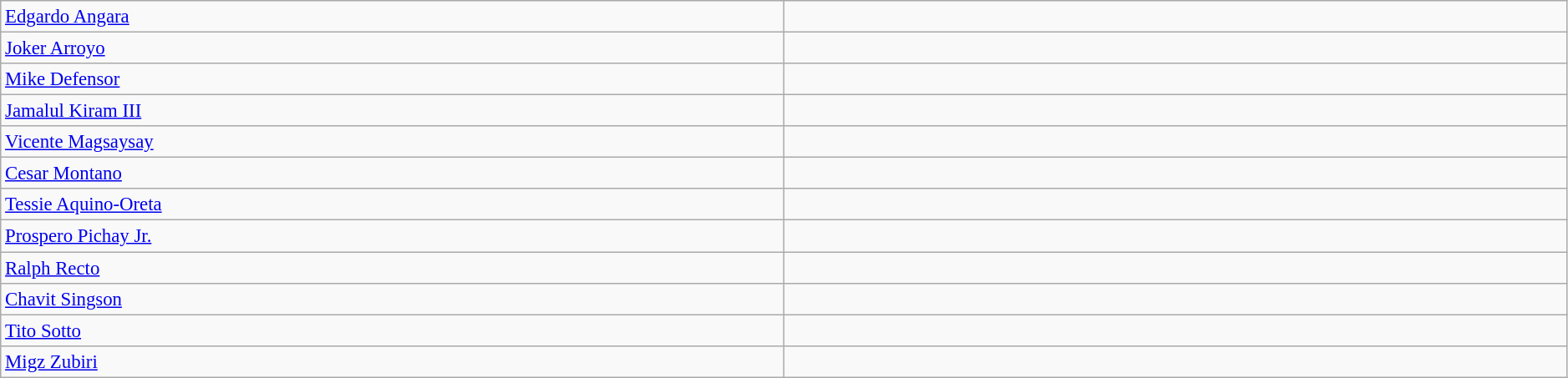<table class=wikitable width=99% style="font-size:95%">
<tr>
<td width=50%><a href='#'>Edgardo Angara</a></td>
<td></td>
</tr>
<tr>
<td><a href='#'>Joker Arroyo</a></td>
<td></td>
</tr>
<tr>
<td><a href='#'>Mike Defensor</a></td>
<td></td>
</tr>
<tr>
<td><a href='#'>Jamalul Kiram III</a></td>
<td></td>
</tr>
<tr>
<td><a href='#'>Vicente Magsaysay</a></td>
<td></td>
</tr>
<tr>
<td><a href='#'>Cesar Montano</a></td>
<td></td>
</tr>
<tr>
<td><a href='#'>Tessie Aquino-Oreta</a></td>
<td></td>
</tr>
<tr>
<td><a href='#'>Prospero Pichay Jr.</a></td>
<td></td>
</tr>
<tr>
<td><a href='#'>Ralph Recto</a></td>
<td></td>
</tr>
<tr>
<td><a href='#'>Chavit Singson</a></td>
<td></td>
</tr>
<tr>
<td><a href='#'>Tito Sotto</a></td>
<td></td>
</tr>
<tr>
<td><a href='#'>Migz Zubiri</a></td>
<td></td>
</tr>
</table>
